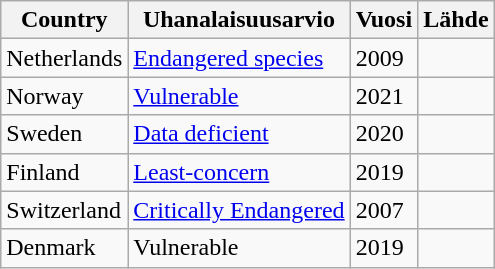<table class="wikitable sortable floatright">
<tr>
<th>Country</th>
<th>Uhanalaisuusarvio</th>
<th>Vuosi</th>
<th>Lähde</th>
</tr>
<tr>
<td>Netherlands</td>
<td><a href='#'>Endangered species</a></td>
<td>2009</td>
<td></td>
</tr>
<tr>
<td>Norway</td>
<td><a href='#'>Vulnerable</a></td>
<td>2021</td>
<td></td>
</tr>
<tr>
<td>Sweden</td>
<td><a href='#'>Data deficient</a></td>
<td>2020</td>
<td></td>
</tr>
<tr>
<td>Finland</td>
<td><a href='#'>Least-concern</a></td>
<td>2019</td>
<td></td>
</tr>
<tr>
<td>Switzerland</td>
<td><a href='#'>Critically Endangered</a></td>
<td>2007</td>
<td></td>
</tr>
<tr>
<td>Denmark</td>
<td>Vulnerable</td>
<td>2019</td>
<td></td>
</tr>
</table>
